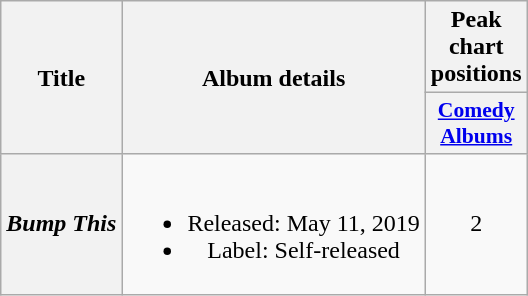<table class="wikitable plainrowheaders" style="text-align: center;">
<tr>
<th scope="col" rowspan="2">Title</th>
<th scope="col" rowspan="2">Album details</th>
<th scope="col" colspan="1">Peak chart positions</th>
</tr>
<tr>
<th scope="col" style="width: 2.5em; font-size: 90%;"><a href='#'>Comedy Albums</a><br></th>
</tr>
<tr>
<th scope="row"><em>Bump This</em></th>
<td><br><ul><li>Released: May 11, 2019</li><li>Label: Self-released</li></ul></td>
<td>2</td>
</tr>
</table>
